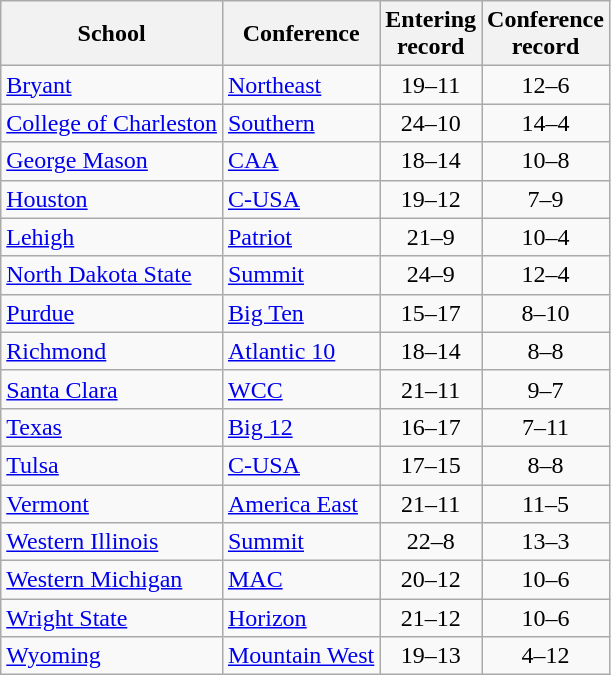<table class="wikitable sortable">
<tr>
<th>School</th>
<th>Conference</th>
<th>Entering<br>record</th>
<th>Conference<br>record</th>
</tr>
<tr>
<td><a href='#'>Bryant</a></td>
<td><a href='#'>Northeast</a></td>
<td align=center>19–11</td>
<td align=center>12–6</td>
</tr>
<tr>
<td><a href='#'>College of Charleston</a></td>
<td><a href='#'>Southern</a></td>
<td align=center>24–10</td>
<td align=center>14–4</td>
</tr>
<tr>
<td><a href='#'>George Mason</a></td>
<td><a href='#'>CAA</a></td>
<td align=center>18–14</td>
<td align=center>10–8</td>
</tr>
<tr>
<td><a href='#'>Houston</a></td>
<td><a href='#'>C-USA</a></td>
<td align=center>19–12</td>
<td align=center>7–9</td>
</tr>
<tr>
<td><a href='#'>Lehigh</a></td>
<td><a href='#'>Patriot</a></td>
<td align=center>21–9</td>
<td align=center>10–4</td>
</tr>
<tr>
<td><a href='#'>North Dakota State</a></td>
<td><a href='#'>Summit</a></td>
<td align=center>24–9</td>
<td align=center>12–4</td>
</tr>
<tr>
<td><a href='#'>Purdue</a></td>
<td><a href='#'>Big Ten</a></td>
<td align=center>15–17</td>
<td align=center>8–10</td>
</tr>
<tr>
<td><a href='#'>Richmond</a></td>
<td><a href='#'>Atlantic 10</a></td>
<td align=center>18–14</td>
<td align=center>8–8</td>
</tr>
<tr>
<td><a href='#'>Santa Clara</a></td>
<td><a href='#'>WCC</a></td>
<td align=center>21–11</td>
<td align=center>9–7</td>
</tr>
<tr>
<td><a href='#'>Texas</a></td>
<td><a href='#'>Big 12</a></td>
<td align=center>16–17</td>
<td align=center>7–11</td>
</tr>
<tr>
<td><a href='#'>Tulsa</a></td>
<td><a href='#'>C-USA</a></td>
<td align=center>17–15</td>
<td align=center>8–8</td>
</tr>
<tr>
<td><a href='#'>Vermont</a></td>
<td><a href='#'>America East</a></td>
<td align=center>21–11</td>
<td align=center>11–5</td>
</tr>
<tr>
<td><a href='#'>Western Illinois</a></td>
<td><a href='#'>Summit</a></td>
<td align=center>22–8</td>
<td align=center>13–3</td>
</tr>
<tr>
<td><a href='#'>Western Michigan</a></td>
<td><a href='#'>MAC</a></td>
<td align=center>20–12</td>
<td align=center>10–6</td>
</tr>
<tr>
<td><a href='#'>Wright State</a></td>
<td><a href='#'>Horizon</a></td>
<td align=center>21–12</td>
<td align=center>10–6</td>
</tr>
<tr>
<td><a href='#'>Wyoming</a></td>
<td><a href='#'>Mountain West</a></td>
<td align=center>19–13</td>
<td align=center>4–12</td>
</tr>
</table>
